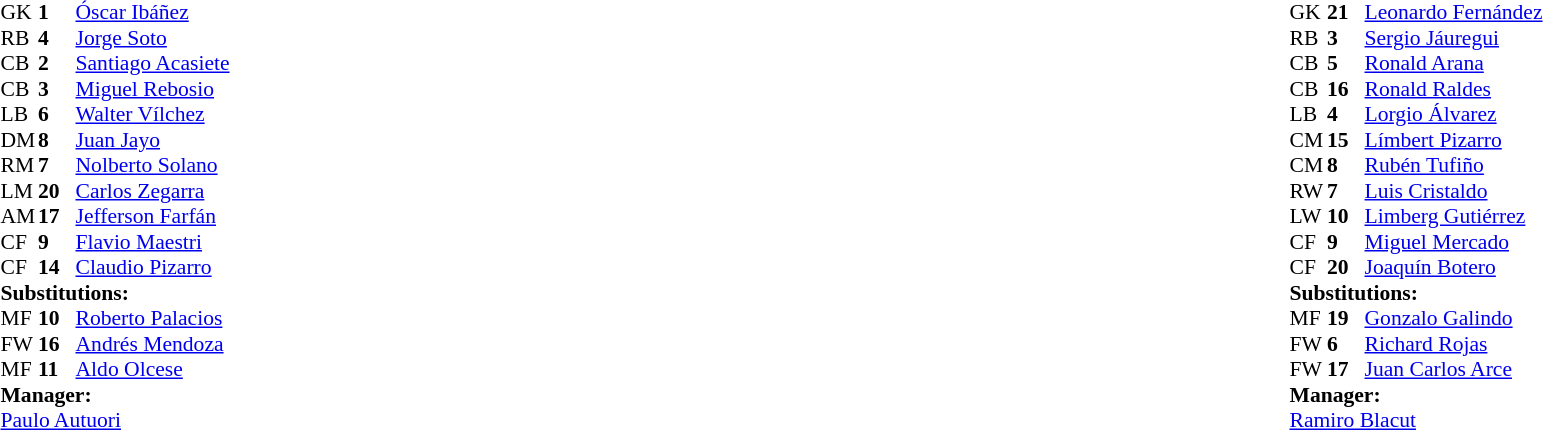<table width="100%">
<tr>
<td valign="top" width="50%"><br><table style="font-size: 90%" cellspacing="0" cellpadding="0">
<tr>
<th width=25></th>
<th width=25></th>
</tr>
<tr>
<td>GK</td>
<td><strong>1</strong></td>
<td><a href='#'>Óscar Ibáñez</a></td>
</tr>
<tr>
<td>RB</td>
<td><strong>4</strong></td>
<td><a href='#'>Jorge Soto</a></td>
</tr>
<tr>
<td>CB</td>
<td><strong>2</strong></td>
<td><a href='#'>Santiago Acasiete</a></td>
</tr>
<tr>
<td>CB</td>
<td><strong>3</strong></td>
<td><a href='#'>Miguel Rebosio</a></td>
</tr>
<tr>
<td>LB</td>
<td><strong>6</strong></td>
<td><a href='#'>Walter Vílchez</a></td>
</tr>
<tr>
<td>DM</td>
<td><strong>8</strong></td>
<td><a href='#'>Juan Jayo</a></td>
</tr>
<tr>
<td>RM</td>
<td><strong>7</strong></td>
<td><a href='#'>Nolberto Solano</a></td>
<td></td>
<td></td>
</tr>
<tr>
<td>LM</td>
<td><strong>20</strong></td>
<td><a href='#'>Carlos Zegarra</a></td>
<td></td>
<td></td>
</tr>
<tr>
<td>AM</td>
<td><strong>17</strong></td>
<td><a href='#'>Jefferson Farfán</a></td>
</tr>
<tr>
<td>CF</td>
<td><strong>9</strong></td>
<td><a href='#'>Flavio Maestri</a></td>
<td></td>
<td></td>
</tr>
<tr>
<td>CF</td>
<td><strong>14</strong></td>
<td><a href='#'>Claudio Pizarro</a></td>
</tr>
<tr>
<td colspan=3><strong>Substitutions:</strong></td>
</tr>
<tr>
<td>MF</td>
<td><strong>10</strong></td>
<td><a href='#'>Roberto Palacios</a></td>
<td></td>
<td></td>
</tr>
<tr>
<td>FW</td>
<td><strong>16</strong></td>
<td><a href='#'>Andrés Mendoza</a></td>
<td></td>
<td></td>
</tr>
<tr>
<td>MF</td>
<td><strong>11</strong></td>
<td><a href='#'>Aldo Olcese</a></td>
<td></td>
<td></td>
</tr>
<tr>
<td colspan=3><strong>Manager:</strong></td>
</tr>
<tr>
<td colspan="4"> <a href='#'>Paulo Autuori</a></td>
</tr>
</table>
</td>
<td valign="top"></td>
<td valign="top" width="50%"><br><table style="font-size: 90%" cellspacing="0" cellpadding="0" align="center">
<tr>
<th width=25></th>
<th width=25></th>
</tr>
<tr>
<td>GK</td>
<td><strong>21</strong></td>
<td><a href='#'>Leonardo Fernández</a> </td>
<td></td>
</tr>
<tr>
<td>RB</td>
<td><strong>3</strong></td>
<td><a href='#'>Sergio Jáuregui</a></td>
</tr>
<tr>
<td>CB</td>
<td><strong>5</strong></td>
<td><a href='#'>Ronald Arana</a></td>
</tr>
<tr>
<td>CB</td>
<td><strong>16</strong></td>
<td><a href='#'>Ronald Raldes</a></td>
</tr>
<tr>
<td>LB</td>
<td><strong>4</strong></td>
<td><a href='#'>Lorgio Álvarez</a></td>
</tr>
<tr>
<td>CM</td>
<td><strong>15</strong></td>
<td><a href='#'>Límbert Pizarro</a></td>
<td></td>
<td></td>
</tr>
<tr>
<td>CM</td>
<td><strong>8</strong></td>
<td><a href='#'>Rubén Tufiño</a></td>
</tr>
<tr>
<td>RW</td>
<td><strong>7</strong></td>
<td><a href='#'>Luis Cristaldo</a></td>
</tr>
<tr>
<td>LW</td>
<td><strong>10</strong></td>
<td><a href='#'>Limberg Gutiérrez</a></td>
<td></td>
<td></td>
</tr>
<tr>
<td>CF</td>
<td><strong>9</strong></td>
<td><a href='#'>Miguel Mercado</a></td>
<td></td>
<td></td>
</tr>
<tr>
<td>CF</td>
<td><strong>20</strong></td>
<td><a href='#'>Joaquín Botero</a></td>
<td></td>
</tr>
<tr>
<td colspan=3><strong>Substitutions:</strong></td>
</tr>
<tr>
<td>MF</td>
<td><strong>19</strong></td>
<td><a href='#'>Gonzalo Galindo</a></td>
<td></td>
<td></td>
</tr>
<tr>
<td>FW</td>
<td><strong>6</strong></td>
<td><a href='#'>Richard Rojas</a></td>
<td></td>
<td></td>
</tr>
<tr>
<td>FW</td>
<td><strong>17</strong></td>
<td><a href='#'>Juan Carlos Arce</a></td>
<td></td>
<td></td>
</tr>
<tr>
<td colspan=3><strong>Manager:</strong></td>
</tr>
<tr>
<td colspan=3><a href='#'>Ramiro Blacut</a></td>
</tr>
</table>
</td>
</tr>
</table>
